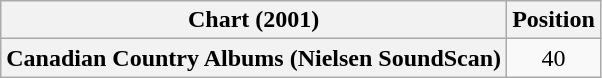<table class="wikitable plainrowheaders" style="text-align:center">
<tr>
<th scope="col">Chart (2001)</th>
<th scope="col">Position</th>
</tr>
<tr>
<th scope="row">Canadian Country Albums (Nielsen SoundScan)</th>
<td>40</td>
</tr>
</table>
